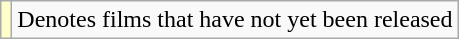<table class="wikitable">
<tr>
<td style="background:#ffc;"></td>
<td>Denotes films that have not yet been released</td>
</tr>
</table>
